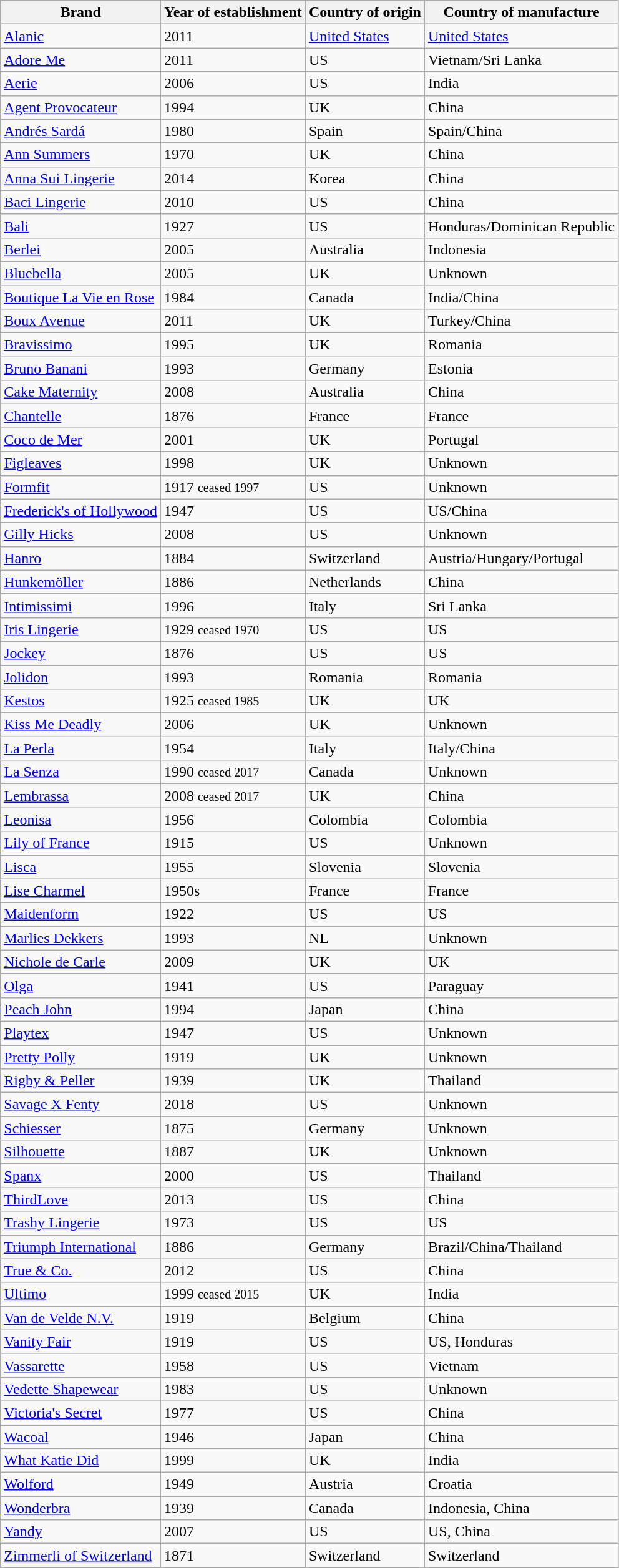<table class="wikitable sortable">
<tr>
<th>Brand</th>
<th>Year of establishment</th>
<th>Country of origin</th>
<th>Country of manufacture</th>
</tr>
<tr>
<td><a href='#'>Alanic</a></td>
<td>2011</td>
<td><a href='#'>United States</a></td>
<td><a href='#'>United States</a></td>
</tr>
<tr>
<td><a href='#'>Adore Me</a></td>
<td>2011</td>
<td>US</td>
<td>Vietnam/Sri Lanka</td>
</tr>
<tr>
<td><a href='#'>Aerie</a></td>
<td>2006</td>
<td>US</td>
<td>India</td>
</tr>
<tr>
<td><a href='#'>Agent Provocateur</a></td>
<td>1994</td>
<td>UK</td>
<td>China</td>
</tr>
<tr>
<td><a href='#'>Andrés Sardá</a></td>
<td>1980</td>
<td>Spain</td>
<td>Spain/China</td>
</tr>
<tr>
<td><a href='#'>Ann Summers</a></td>
<td>1970</td>
<td>UK</td>
<td>China</td>
</tr>
<tr>
<td><a href='#'>Anna Sui Lingerie</a></td>
<td>2014</td>
<td>Korea</td>
<td>China</td>
</tr>
<tr>
<td><a href='#'>Baci Lingerie</a></td>
<td>2010</td>
<td>US</td>
<td>China</td>
</tr>
<tr>
<td><a href='#'>Bali</a></td>
<td>1927</td>
<td>US</td>
<td>Honduras/Dominican Republic</td>
</tr>
<tr>
<td><a href='#'>Berlei</a></td>
<td>2005</td>
<td>Australia</td>
<td>Indonesia</td>
</tr>
<tr>
<td><a href='#'>Bluebella</a></td>
<td>2005</td>
<td>UK</td>
<td>Unknown</td>
</tr>
<tr>
<td><a href='#'>Boutique La Vie en Rose</a></td>
<td>1984</td>
<td>Canada</td>
<td>India/China</td>
</tr>
<tr>
<td><a href='#'>Boux Avenue</a></td>
<td>2011</td>
<td>UK</td>
<td>Turkey/China</td>
</tr>
<tr>
<td><a href='#'>Bravissimo</a></td>
<td>1995</td>
<td>UK</td>
<td>Romania</td>
</tr>
<tr>
<td><a href='#'>Bruno Banani</a></td>
<td>1993</td>
<td>Germany</td>
<td>Estonia</td>
</tr>
<tr>
<td><a href='#'>Cake Maternity</a></td>
<td>2008</td>
<td>Australia</td>
<td>China</td>
</tr>
<tr>
<td><a href='#'>Chantelle</a></td>
<td>1876</td>
<td>France</td>
<td>France</td>
</tr>
<tr>
<td><a href='#'>Coco de Mer</a></td>
<td>2001</td>
<td>UK</td>
<td>Portugal</td>
</tr>
<tr>
<td><a href='#'>Figleaves</a></td>
<td>1998</td>
<td>UK</td>
<td>Unknown</td>
</tr>
<tr>
<td><a href='#'>Formfit</a></td>
<td>1917 <small>ceased 1997</small></td>
<td>US</td>
<td>Unknown</td>
</tr>
<tr>
<td><a href='#'>Frederick's of Hollywood</a></td>
<td>1947</td>
<td>US</td>
<td>US/China</td>
</tr>
<tr>
<td><a href='#'>Gilly Hicks</a></td>
<td>2008</td>
<td>US</td>
<td>Unknown</td>
</tr>
<tr>
<td><a href='#'>Hanro</a></td>
<td>1884</td>
<td>Switzerland</td>
<td>Austria/Hungary/Portugal</td>
</tr>
<tr>
<td><a href='#'>Hunkemöller</a></td>
<td>1886</td>
<td>Netherlands</td>
<td>China</td>
</tr>
<tr>
<td><a href='#'>Intimissimi</a></td>
<td>1996</td>
<td>Italy</td>
<td>Sri Lanka</td>
</tr>
<tr>
<td><a href='#'>Iris Lingerie</a></td>
<td>1929 <small>ceased 1970</small></td>
<td>US</td>
<td>US</td>
</tr>
<tr>
<td><a href='#'>Jockey</a></td>
<td>1876</td>
<td>US</td>
<td>US</td>
</tr>
<tr>
<td><a href='#'>Jolidon</a></td>
<td>1993</td>
<td>Romania</td>
<td>Romania</td>
</tr>
<tr>
<td><a href='#'>Kestos</a></td>
<td>1925 <small>ceased 1985</small></td>
<td>UK</td>
<td>UK</td>
</tr>
<tr>
<td><a href='#'>Kiss Me Deadly</a></td>
<td>2006</td>
<td>UK</td>
<td>Unknown</td>
</tr>
<tr>
<td><a href='#'>La Perla</a></td>
<td>1954</td>
<td>Italy</td>
<td>Italy/China</td>
</tr>
<tr>
<td><a href='#'>La Senza</a></td>
<td>1990 <small>ceased 2017</small></td>
<td>Canada</td>
<td>Unknown</td>
</tr>
<tr>
<td><a href='#'>Lembrassa</a></td>
<td>2008 <small>ceased 2017</small></td>
<td>UK</td>
<td>China</td>
</tr>
<tr>
<td><a href='#'>Leonisa</a></td>
<td>1956</td>
<td>Colombia</td>
<td>Colombia</td>
</tr>
<tr>
<td><a href='#'>Lily of France</a></td>
<td>1915</td>
<td>US</td>
<td>Unknown</td>
</tr>
<tr>
<td><a href='#'>Lisca</a></td>
<td>1955</td>
<td>Slovenia</td>
<td>Slovenia</td>
</tr>
<tr>
<td><a href='#'>Lise Charmel</a></td>
<td>1950s</td>
<td>France</td>
<td>France</td>
</tr>
<tr>
<td><a href='#'>Maidenform</a></td>
<td>1922</td>
<td>US</td>
<td>US</td>
</tr>
<tr>
<td><a href='#'>Marlies Dekkers</a></td>
<td>1993</td>
<td>NL</td>
<td>Unknown</td>
</tr>
<tr>
<td><a href='#'>Nichole de Carle</a></td>
<td>2009</td>
<td>UK</td>
<td>UK</td>
</tr>
<tr>
<td><a href='#'>Olga</a></td>
<td>1941</td>
<td>US</td>
<td>Paraguay</td>
</tr>
<tr>
<td><a href='#'>Peach John</a></td>
<td>1994</td>
<td>Japan</td>
<td>China</td>
</tr>
<tr>
<td><a href='#'>Playtex</a></td>
<td>1947</td>
<td>US</td>
<td>Unknown</td>
</tr>
<tr>
<td><a href='#'>Pretty Polly</a></td>
<td>1919</td>
<td>UK</td>
<td>Unknown</td>
</tr>
<tr>
<td><a href='#'>Rigby & Peller</a></td>
<td>1939</td>
<td>UK</td>
<td>Thailand</td>
</tr>
<tr>
<td><a href='#'>Savage X Fenty</a></td>
<td>2018</td>
<td>US</td>
<td>Unknown</td>
</tr>
<tr>
<td><a href='#'>Schiesser</a></td>
<td>1875</td>
<td>Germany</td>
<td>Unknown</td>
</tr>
<tr>
<td><a href='#'>Silhouette</a></td>
<td>1887</td>
<td>UK</td>
<td>Unknown</td>
</tr>
<tr>
<td><a href='#'>Spanx</a></td>
<td>2000</td>
<td>US</td>
<td>Thailand</td>
</tr>
<tr>
<td><a href='#'>ThirdLove</a></td>
<td>2013</td>
<td>US</td>
<td>China</td>
</tr>
<tr>
<td><a href='#'>Trashy Lingerie</a></td>
<td>1973</td>
<td>US</td>
<td>US</td>
</tr>
<tr>
<td><a href='#'>Triumph International</a></td>
<td>1886</td>
<td>Germany</td>
<td>Brazil/China/Thailand</td>
</tr>
<tr>
<td><a href='#'>True & Co.</a></td>
<td>2012</td>
<td>US</td>
<td>China</td>
</tr>
<tr>
<td><a href='#'>Ultimo</a></td>
<td>1999 <small>ceased 2015</small></td>
<td>UK</td>
<td>India</td>
</tr>
<tr>
<td><a href='#'>Van de Velde N.V.</a></td>
<td>1919</td>
<td>Belgium</td>
<td>China</td>
</tr>
<tr>
<td><a href='#'>Vanity Fair</a></td>
<td>1919</td>
<td>US</td>
<td>US, Honduras</td>
</tr>
<tr>
<td><a href='#'>Vassarette</a></td>
<td>1958</td>
<td>US</td>
<td>Vietnam</td>
</tr>
<tr>
<td><a href='#'>Vedette Shapewear</a></td>
<td>1983</td>
<td>US</td>
<td>Unknown</td>
</tr>
<tr>
<td><a href='#'>Victoria's Secret</a></td>
<td>1977</td>
<td>US</td>
<td>China</td>
</tr>
<tr>
<td><a href='#'>Wacoal</a></td>
<td>1946</td>
<td>Japan</td>
<td>China</td>
</tr>
<tr>
<td><a href='#'>What Katie Did</a></td>
<td>1999</td>
<td>UK</td>
<td>India</td>
</tr>
<tr>
<td><a href='#'>Wolford</a></td>
<td>1949</td>
<td>Austria</td>
<td>Croatia</td>
</tr>
<tr>
<td><a href='#'>Wonderbra</a></td>
<td>1939</td>
<td>Canada</td>
<td>Indonesia, China</td>
</tr>
<tr>
<td><a href='#'>Yandy</a></td>
<td>2007</td>
<td>US</td>
<td>US, China</td>
</tr>
<tr>
<td><a href='#'>Zimmerli of Switzerland</a></td>
<td>1871</td>
<td>Switzerland</td>
<td>Switzerland</td>
</tr>
</table>
